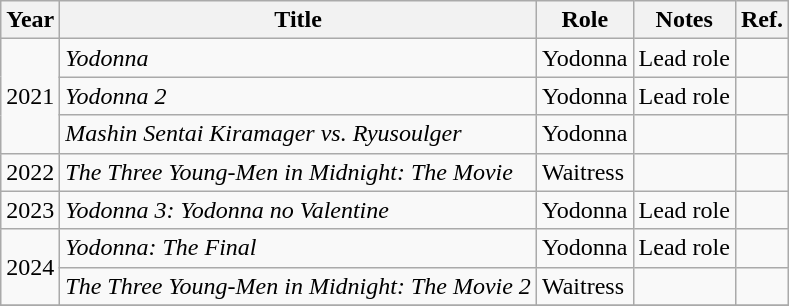<table class="wikitable">
<tr>
<th>Year</th>
<th>Title</th>
<th>Role</th>
<th>Notes</th>
<th>Ref.</th>
</tr>
<tr>
<td rowspan="3">2021</td>
<td><em>Yodonna</em></td>
<td>Yodonna</td>
<td>Lead role</td>
<td></td>
</tr>
<tr>
<td><em>Yodonna 2</em></td>
<td>Yodonna</td>
<td>Lead role</td>
<td></td>
</tr>
<tr>
<td><em>Mashin Sentai Kiramager vs. Ryusoulger</em></td>
<td>Yodonna</td>
<td></td>
<td></td>
</tr>
<tr>
<td>2022</td>
<td><em>The Three Young-Men in Midnight: The Movie</em></td>
<td>Waitress</td>
<td></td>
<td></td>
</tr>
<tr>
<td>2023</td>
<td><em>Yodonna 3: Yodonna no Valentine</em></td>
<td>Yodonna</td>
<td>Lead role</td>
<td></td>
</tr>
<tr>
<td rowspan="2">2024</td>
<td><em>Yodonna: The Final</em></td>
<td>Yodonna</td>
<td>Lead role</td>
<td></td>
</tr>
<tr>
<td><em>The Three Young-Men in Midnight: The Movie 2</em></td>
<td>Waitress</td>
<td></td>
<td></td>
</tr>
<tr>
</tr>
</table>
